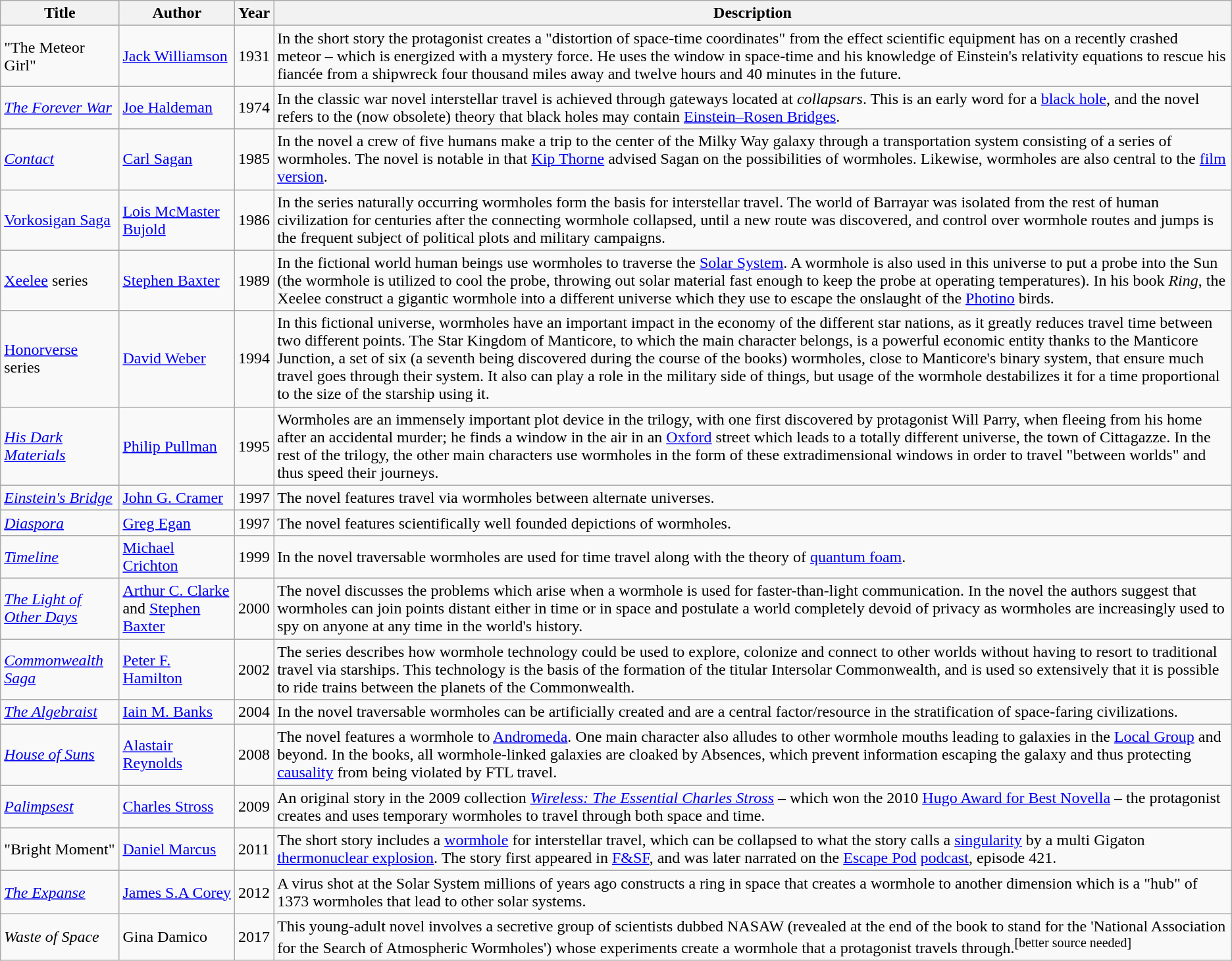<table class="wikitable sortable">
<tr>
<th>Title</th>
<th>Author</th>
<th>Year</th>
<th class="unsortable">Description</th>
</tr>
<tr>
<td>"The Meteor Girl"</td>
<td><a href='#'>Jack Williamson</a></td>
<td>1931</td>
<td>In the short story the protagonist creates a "distortion of space-time coordinates" from the effect scientific equipment has on a recently crashed meteor – which is energized with a mystery force. He uses the window in space-time and his knowledge of Einstein's relativity equations to rescue his fiancée from a shipwreck four thousand miles away and twelve hours and 40 minutes in the future.</td>
</tr>
<tr>
<td><em><a href='#'>The Forever War</a></em></td>
<td><a href='#'>Joe Haldeman</a></td>
<td>1974</td>
<td>In the classic war novel interstellar travel is achieved through gateways located at <em>collapsars</em>. This is an early word for a <a href='#'>black hole</a>, and the novel refers to the (now obsolete) theory that black holes may contain <a href='#'>Einstein–Rosen Bridges</a>.</td>
</tr>
<tr>
<td><a href='#'><em>Contact</em></a></td>
<td><a href='#'>Carl Sagan</a></td>
<td>1985</td>
<td>In the novel a crew of five humans make a trip to the center of the Milky Way galaxy through a transportation system consisting of a series of wormholes. The novel is notable in that <a href='#'>Kip Thorne</a> advised Sagan on the possibilities of wormholes. Likewise, wormholes are also central to the <a href='#'>film version</a>.</td>
</tr>
<tr>
<td><a href='#'>Vorkosigan Saga</a></td>
<td><a href='#'>Lois McMaster Bujold</a></td>
<td>1986</td>
<td>In the series naturally occurring wormholes form the basis for interstellar travel. The world of Barrayar was isolated from the rest of human civilization for centuries after the connecting wormhole collapsed, until a new route was discovered, and control over wormhole routes and jumps is the frequent subject of political plots and military campaigns.</td>
</tr>
<tr>
<td><a href='#'>Xeelee</a> series</td>
<td><a href='#'>Stephen Baxter</a></td>
<td>1989</td>
<td>In the fictional world human beings use wormholes to traverse the <a href='#'>Solar System</a>. A wormhole is also used in this universe to put a probe into the Sun (the wormhole is utilized to cool the probe, throwing out solar material fast enough to keep the probe at operating temperatures). In his book <em>Ring</em>, the Xeelee construct a gigantic wormhole into a different universe which they use to escape the onslaught of the <a href='#'>Photino</a> birds.</td>
</tr>
<tr>
<td><a href='#'>Honorverse</a> series</td>
<td><a href='#'>David Weber</a></td>
<td>1994</td>
<td>In this fictional universe, wormholes have an important impact in the economy of the different star nations, as it greatly reduces travel time between two different points. The Star Kingdom of Manticore, to which the main character belongs, is a powerful economic entity thanks to the Manticore Junction, a set of six (a seventh being discovered during the course of the books) wormholes, close to Manticore's binary system, that ensure much travel goes through their system. It also can play a role in the military side of things, but usage of the wormhole destabilizes it for a time proportional to the size of the starship using it.</td>
</tr>
<tr>
<td><em><a href='#'>His Dark Materials</a></em></td>
<td><a href='#'>Philip Pullman</a></td>
<td>1995</td>
<td>Wormholes are an immensely important plot device in the trilogy, with one first discovered by protagonist Will Parry, when fleeing from his home after an accidental murder; he finds a window in the air in an <a href='#'>Oxford</a> street which leads to a totally different universe, the town of Cittagazze. In the rest of the trilogy, the other main characters use wormholes in the form of these extradimensional windows in order to travel "between worlds" and thus speed their journeys.</td>
</tr>
<tr>
<td><em><a href='#'>Einstein's Bridge</a></em></td>
<td><a href='#'>John G. Cramer</a></td>
<td>1997</td>
<td>The novel features travel via wormholes between alternate universes.</td>
</tr>
<tr>
<td><em><a href='#'>Diaspora</a></em></td>
<td><a href='#'>Greg Egan</a></td>
<td>1997</td>
<td>The novel features scientifically well founded depictions of wormholes.</td>
</tr>
<tr>
<td><em><a href='#'>Timeline</a></em></td>
<td><a href='#'>Michael Crichton</a></td>
<td>1999</td>
<td>In the novel traversable wormholes are used for time travel along with the theory of <a href='#'>quantum foam</a>.</td>
</tr>
<tr>
<td><em><a href='#'>The Light of Other Days</a></em></td>
<td><a href='#'>Arthur C. Clarke</a> and <a href='#'>Stephen Baxter</a></td>
<td>2000</td>
<td>The novel discusses the problems which arise when a wormhole is used for faster-than-light communication. In the novel the authors suggest that wormholes can join points distant either in time or in space and postulate a world completely devoid of privacy as wormholes are increasingly used to spy on anyone at any time in the world's history.</td>
</tr>
<tr>
<td><em><a href='#'>Commonwealth Saga</a></em></td>
<td><a href='#'>Peter F. Hamilton</a></td>
<td>2002</td>
<td>The series describes how wormhole technology could be used to explore, colonize and connect to other worlds without having to resort to traditional travel via starships. This technology is the basis of the formation of the titular Intersolar Commonwealth, and is used so extensively that it is possible to ride trains between the planets of the Commonwealth.</td>
</tr>
<tr>
<td><em><a href='#'>The Algebraist</a></em></td>
<td><a href='#'>Iain M. Banks</a></td>
<td>2004</td>
<td>In the novel traversable wormholes can be artificially created and are a central factor/resource in the stratification of space-faring civilizations.</td>
</tr>
<tr>
<td><em><a href='#'>House of Suns</a></em></td>
<td><a href='#'>Alastair Reynolds</a></td>
<td>2008</td>
<td>The novel features a wormhole to <a href='#'>Andromeda</a>. One main character also alludes to other wormhole mouths leading to galaxies in the <a href='#'>Local Group</a> and beyond. In the books, all wormhole-linked galaxies are cloaked by Absences, which prevent information escaping the galaxy and thus protecting <a href='#'>causality</a> from being violated by FTL travel.</td>
</tr>
<tr>
<td><em><a href='#'>Palimpsest</a></em></td>
<td><a href='#'>Charles Stross</a></td>
<td>2009</td>
<td>An original story in the 2009 collection <em><a href='#'>Wireless: The Essential Charles Stross</a></em> – which won the 2010 <a href='#'>Hugo Award for Best Novella</a> – the protagonist creates and uses temporary wormholes to travel through both space and time.</td>
</tr>
<tr>
<td>"Bright Moment"</td>
<td><a href='#'>Daniel Marcus</a></td>
<td>2011</td>
<td>The short story includes a <a href='#'>wormhole</a> for interstellar travel, which can be collapsed to what the story calls a <a href='#'>singularity</a> by a multi Gigaton <a href='#'>thermonuclear explosion</a>. The story first appeared in <a href='#'>F&SF</a>, and was later narrated on the <a href='#'>Escape Pod</a> <a href='#'>podcast</a>, episode 421.</td>
</tr>
<tr>
<td><em><a href='#'>The Expanse</a></em></td>
<td><a href='#'>James S.A Corey</a></td>
<td>2012</td>
<td>A virus shot at the Solar System millions of years ago constructs a ring in space that creates a wormhole to another dimension which is a "hub" of 1373 wormholes that lead to other solar systems.</td>
</tr>
<tr>
<td><em>Waste of Space</em></td>
<td>Gina Damico</td>
<td>2017</td>
<td>This young-adult novel involves a secretive group of scientists dubbed NASAW (revealed at the end of the book to stand for the 'National Association for the Search of Atmospheric Wormholes') whose experiments create a wormhole that a protagonist travels through.<sup>[better source needed]</sup></td>
</tr>
</table>
